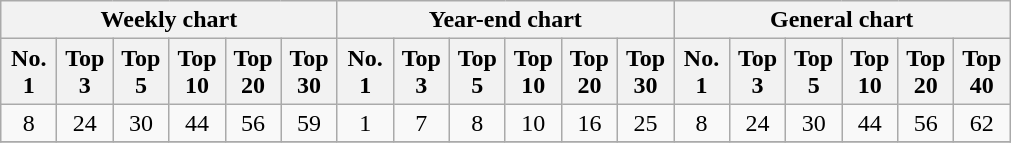<table class="wikitable" style="text-align:center;">
<tr>
<th colspan="6">Weekly chart</th>
<th colspan="6">Year-end chart</th>
<th colspan="6">General chart</th>
</tr>
<tr>
<th width="30">No. 1</th>
<th width="30">Top 3</th>
<th width="30">Top 5</th>
<th width="30">Top 10</th>
<th width="30">Top 20</th>
<th width="30">Top 30</th>
<th width="30">No. 1</th>
<th width="30">Top 3</th>
<th width="30">Top 5</th>
<th width="30">Top 10</th>
<th width="30">Top 20</th>
<th width="30">Top 30</th>
<th width="30">No. 1</th>
<th width="30">Top 3</th>
<th width="30">Top 5</th>
<th width="30">Top 10</th>
<th width="30">Top 20</th>
<th width="30">Top 40</th>
</tr>
<tr>
<td>8</td>
<td>24</td>
<td>30</td>
<td>44</td>
<td>56</td>
<td>59</td>
<td>1</td>
<td>7</td>
<td>8</td>
<td>10</td>
<td>16</td>
<td>25</td>
<td>8</td>
<td>24</td>
<td>30</td>
<td>44</td>
<td>56</td>
<td>62</td>
</tr>
<tr>
</tr>
</table>
